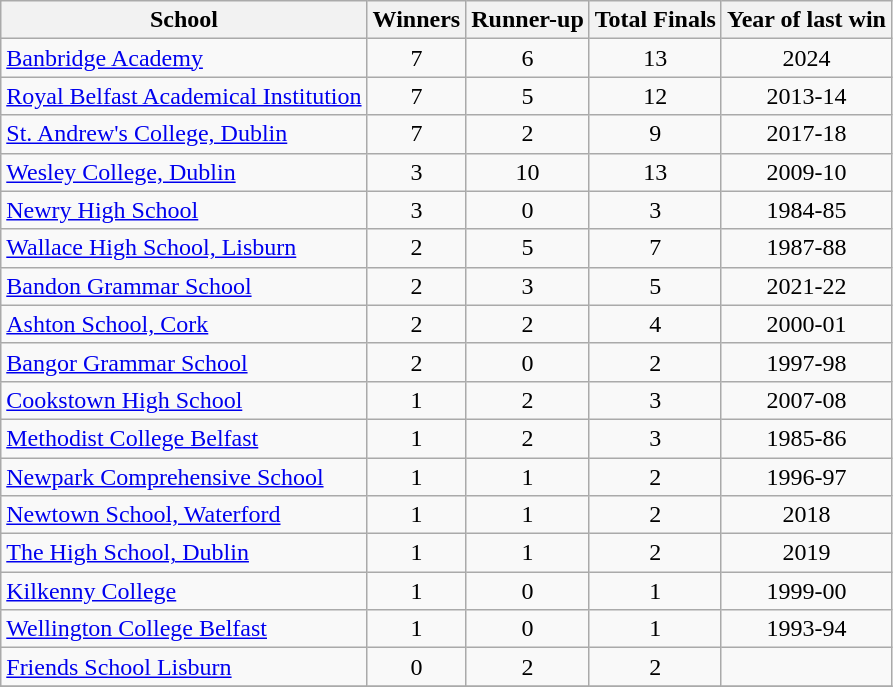<table class="wikitable sortable">
<tr>
<th>School</th>
<th>Winners</th>
<th>Runner-up</th>
<th>Total Finals</th>
<th>Year of last win</th>
</tr>
<tr>
<td><a href='#'>Banbridge Academy</a></td>
<td align="center">7</td>
<td align="center">6</td>
<td align="center">13</td>
<td align="center">2024</td>
</tr>
<tr>
<td><a href='#'>Royal Belfast Academical Institution</a></td>
<td align="center">7</td>
<td align="center">5</td>
<td align="center">12</td>
<td align="center">2013-14</td>
</tr>
<tr>
<td><a href='#'>St. Andrew's College, Dublin</a></td>
<td align="center">7</td>
<td align="center">2</td>
<td align="center">9</td>
<td align="center">2017-18</td>
</tr>
<tr>
<td><a href='#'>Wesley College, Dublin</a></td>
<td align="center">3</td>
<td align="center">10</td>
<td align="center">13</td>
<td align="center">2009-10</td>
</tr>
<tr>
<td><a href='#'>Newry High School</a></td>
<td align="center">3</td>
<td align="center">0</td>
<td align="center">3</td>
<td align="center">1984-85</td>
</tr>
<tr>
<td><a href='#'>Wallace High School, Lisburn</a></td>
<td align="center">2</td>
<td align="center">5</td>
<td align="center">7</td>
<td align="center">1987-88</td>
</tr>
<tr>
<td><a href='#'>Bandon Grammar School</a></td>
<td align="center">2</td>
<td align="center">3</td>
<td align="center">5</td>
<td align="center">2021-22</td>
</tr>
<tr>
<td><a href='#'>Ashton School, Cork</a></td>
<td align="center">2</td>
<td align="center">2</td>
<td align="center">4</td>
<td align="center">2000-01</td>
</tr>
<tr>
<td><a href='#'>Bangor Grammar School</a></td>
<td align="center">2</td>
<td align="center">0</td>
<td align="center">2</td>
<td align="center">1997-98</td>
</tr>
<tr>
<td><a href='#'>Cookstown High School</a></td>
<td align="center">1</td>
<td align="center">2</td>
<td align="center">3</td>
<td align="center">2007-08</td>
</tr>
<tr>
<td><a href='#'>Methodist College Belfast</a></td>
<td align="center">1</td>
<td align="center">2</td>
<td align="center">3</td>
<td align="center">1985-86</td>
</tr>
<tr>
<td><a href='#'>Newpark Comprehensive School</a></td>
<td align="center">1</td>
<td align="center">1</td>
<td align="center">2</td>
<td align="center">1996-97</td>
</tr>
<tr>
<td><a href='#'>Newtown School, Waterford</a></td>
<td align="center">1</td>
<td align="center">1</td>
<td align="center">2</td>
<td align="center">2018</td>
</tr>
<tr>
<td><a href='#'>The High School, Dublin</a></td>
<td align="center">1</td>
<td align="center">1</td>
<td align="center">2</td>
<td align="center">2019</td>
</tr>
<tr>
<td><a href='#'>Kilkenny College</a></td>
<td align="center">1</td>
<td align="center">0</td>
<td align="center">1</td>
<td align="center">1999-00</td>
</tr>
<tr>
<td><a href='#'>Wellington College Belfast</a></td>
<td align="center">1</td>
<td align="center">0</td>
<td align="center">1</td>
<td align="center">1993-94</td>
</tr>
<tr>
<td><a href='#'>Friends School Lisburn</a></td>
<td align="center">0</td>
<td align="center">2</td>
<td align="center">2</td>
<td align="center"></td>
</tr>
<tr>
</tr>
</table>
